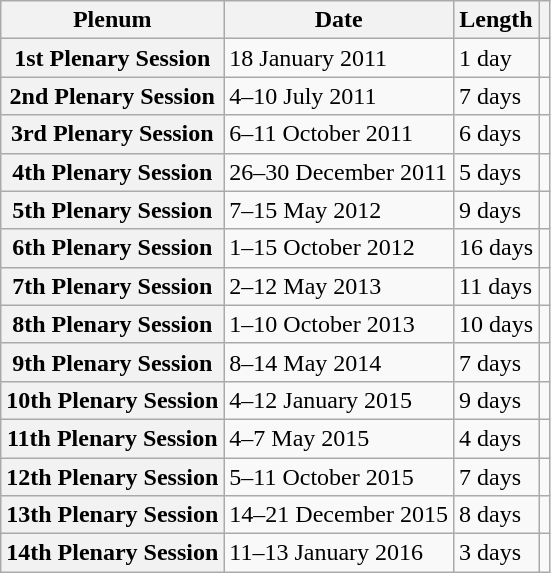<table class="wikitable sortable plainrowheaders">
<tr>
<th scope="col">Plenum</th>
<th scope="col">Date</th>
<th scope="col">Length</th>
<th scope="col" class="unsortable"></th>
</tr>
<tr>
<th scope="row">1st Plenary Session</th>
<td data-sort-value="1">18 January 2011</td>
<td>1 day</td>
<td align="center"></td>
</tr>
<tr>
<th scope="row">2nd Plenary Session</th>
<td data-sort-value="2">4–10 July 2011</td>
<td>7 days</td>
<td align="center"></td>
</tr>
<tr>
<th scope="row">3rd Plenary Session</th>
<td data-sort-value="3">6–11 October 2011</td>
<td>6 days</td>
<td align="center"></td>
</tr>
<tr>
<th scope="row">4th Plenary Session</th>
<td data-sort-value="4">26–30 December 2011</td>
<td>5 days</td>
<td align="center"></td>
</tr>
<tr>
<th scope="row">5th Plenary Session</th>
<td data-sort-value="5">7–15 May 2012</td>
<td>9 days</td>
<td align="center"></td>
</tr>
<tr>
<th scope="row">6th Plenary Session</th>
<td data-sort-value="6">1–15 October 2012</td>
<td>16 days</td>
<td align="center"></td>
</tr>
<tr>
<th scope="row">7th Plenary Session</th>
<td data-sort-value="7">2–12 May 2013</td>
<td>11 days</td>
<td align="center"></td>
</tr>
<tr>
<th scope="row">8th Plenary Session</th>
<td data-sort-value="8">1–10 October 2013</td>
<td>10 days</td>
<td align="center"></td>
</tr>
<tr>
<th scope="row">9th Plenary Session</th>
<td data-sort-value="9">8–14 May 2014</td>
<td>7 days</td>
<td align="center"></td>
</tr>
<tr>
<th scope="row">10th Plenary Session</th>
<td data-sort-value="10">4–12 January 2015</td>
<td>9 days</td>
<td align="center"></td>
</tr>
<tr>
<th scope="row">11th Plenary Session</th>
<td data-sort-value="11">4–7 May 2015</td>
<td>4 days</td>
<td align="center"></td>
</tr>
<tr>
<th scope="row">12th Plenary Session</th>
<td data-sort-value="12">5–11 October 2015</td>
<td>7 days</td>
<td align="center"></td>
</tr>
<tr>
<th scope="row">13th Plenary Session</th>
<td data-sort-value="13">14–21 December 2015</td>
<td>8 days</td>
<td align="center"></td>
</tr>
<tr>
<th scope="row">14th Plenary Session</th>
<td data-sort-value="14">11–13 January 2016</td>
<td>3 days</td>
<td align="center"></td>
</tr>
</table>
